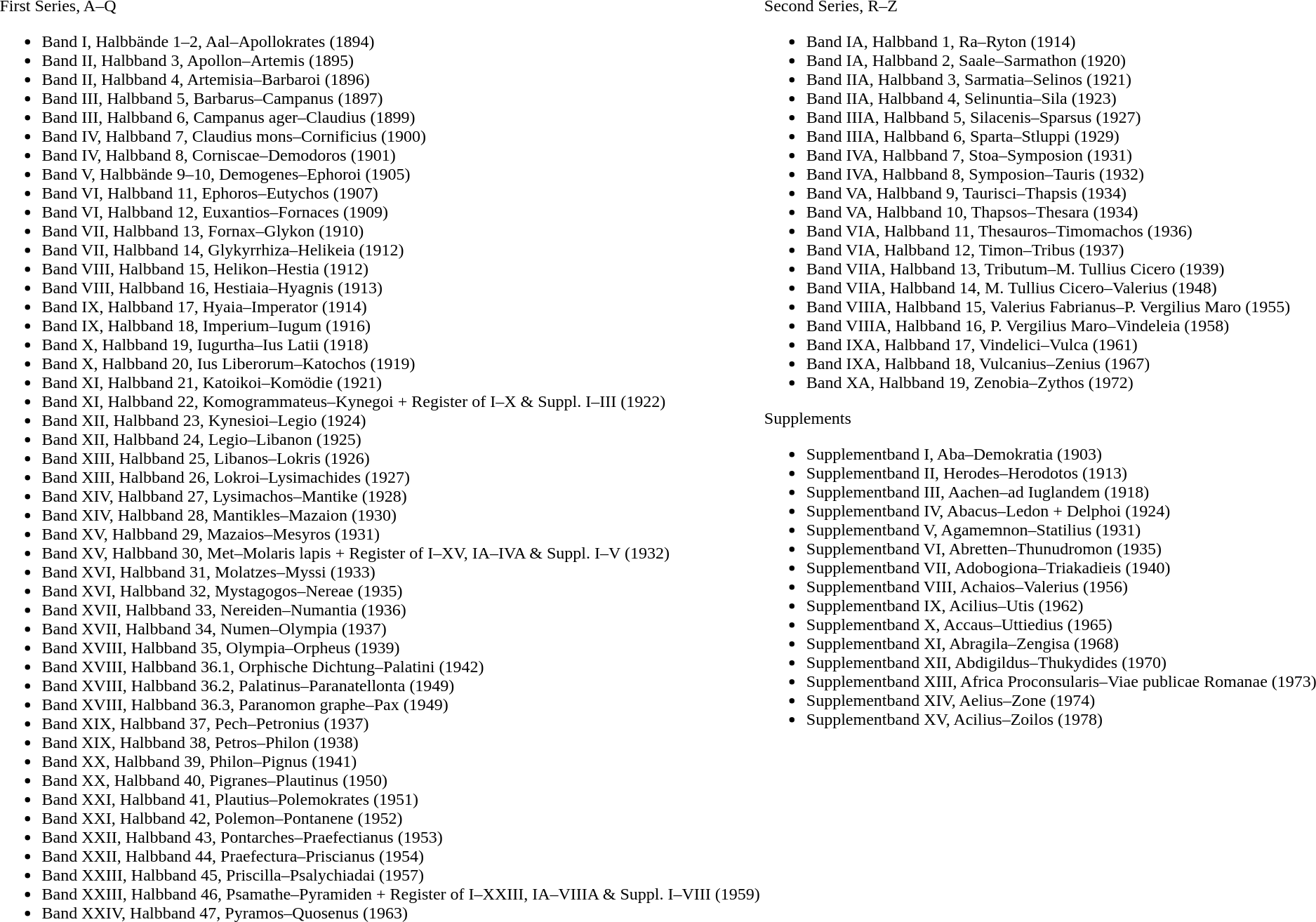<table>
<tr>
<td valign="top"><br>First Series, A–Q<ul><li>Band I, Halbbände 1–2, Aal–Apollokrates (1894)</li><li>Band II, Halbband 3, Apollon–Artemis (1895)</li><li>Band II, Halbband 4, Artemisia–Barbaroi (1896)</li><li>Band III, Halbband 5, Barbarus–Campanus (1897)</li><li>Band III, Halbband 6, Campanus ager–Claudius (1899)</li><li>Band IV, Halbband 7, Claudius mons–Cornificius (1900)</li><li>Band IV, Halbband 8, Corniscae–Demodoros (1901)</li><li>Band V, Halbbände 9–10, Demogenes–Ephoroi (1905)</li><li>Band VI, Halbband 11, Ephoros–Eutychos (1907)</li><li>Band VI, Halbband 12, Euxantios–Fornaces (1909)</li><li>Band VII, Halbband 13, Fornax–Glykon (1910)</li><li>Band VII, Halbband 14, Glykyrrhiza–Helikeia (1912)</li><li>Band VIII, Halbband 15, Helikon–Hestia (1912)</li><li>Band VIII, Halbband 16, Hestiaia–Hyagnis (1913)</li><li>Band IX, Halbband 17, Hyaia–Imperator (1914)</li><li>Band IX, Halbband 18, Imperium–Iugum (1916)</li><li>Band X, Halbband 19, Iugurtha–Ius Latii (1918)</li><li>Band X, Halbband 20, Ius Liberorum–Katochos (1919)</li><li>Band XI, Halbband 21, Katoikoi–Komödie (1921)</li><li>Band XI, Halbband 22, Komogrammateus–Kynegoi + Register of I–X & Suppl. I–III (1922)</li><li>Band XII, Halbband 23, Kynesioi–Legio (1924)</li><li>Band XII, Halbband 24, Legio–Libanon (1925)</li><li>Band XIII, Halbband 25, Libanos–Lokris (1926)</li><li>Band XIII, Halbband 26, Lokroi–Lysimachides (1927)</li><li>Band XIV, Halbband 27, Lysimachos–Mantike (1928)</li><li>Band XIV, Halbband 28, Mantikles–Mazaion (1930)</li><li>Band XV, Halbband 29, Mazaios–Mesyros (1931)</li><li>Band XV, Halbband 30, Met–Molaris lapis + Register of I–XV, IA–IVA & Suppl. I–V (1932)</li><li>Band XVI, Halbband 31, Molatzes–Myssi (1933)</li><li>Band XVI, Halbband 32, Mystagogos–Nereae (1935)</li><li>Band XVII, Halbband 33, Nereiden–Numantia (1936)</li><li>Band XVII, Halbband 34, Numen–Olympia (1937)</li><li>Band XVIII, Halbband 35, Olympia–Orpheus (1939)</li><li>Band XVIII, Halbband 36.1, Orphische Dichtung–Palatini (1942)</li><li>Band XVIII, Halbband 36.2, Palatinus–Paranatellonta (1949)</li><li>Band XVIII, Halbband 36.3, Paranomon graphe–Pax (1949)</li><li>Band XIX, Halbband 37, Pech–Petronius (1937)</li><li>Band XIX, Halbband 38, Petros–Philon (1938)</li><li>Band XX, Halbband 39, Philon–Pignus (1941)</li><li>Band XX, Halbband 40, Pigranes–Plautinus (1950)</li><li>Band XXI, Halbband 41, Plautius–Polemokrates (1951)</li><li>Band XXI, Halbband 42, Polemon–Pontanene (1952)</li><li>Band XXII, Halbband 43, Pontarches–Praefectianus (1953)</li><li>Band XXII, Halbband 44, Praefectura–Priscianus (1954)</li><li>Band XXIII, Halbband 45, Priscilla–Psalychiadai (1957)</li><li>Band XXIII, Halbband 46, Psamathe–Pyramiden + Register of I–XXIII, IA–VIIIA & Suppl. I–VIII (1959)</li><li>Band XXIV, Halbband 47, Pyramos–Quosenus (1963)</li></ul></td>
<td valign="top"><br>Second Series, R–Z<ul><li>Band IA, Halbband 1, Ra–Ryton (1914)</li><li>Band IA, Halbband 2, Saale–Sarmathon (1920)</li><li>Band IIA, Halbband 3, Sarmatia–Selinos (1921)</li><li>Band IIA, Halbband 4, Selinuntia–Sila (1923)</li><li>Band IIIA, Halbband 5, Silacenis–Sparsus (1927)</li><li>Band IIIA, Halbband 6, Sparta–Stluppi (1929)</li><li>Band IVA, Halbband 7, Stoa–Symposion (1931)</li><li>Band IVA, Halbband 8, Symposion–Tauris (1932)</li><li>Band VA, Halbband 9, Taurisci–Thapsis (1934)</li><li>Band VA, Halbband 10, Thapsos–Thesara (1934)</li><li>Band VIA, Halbband 11, Thesauros–Timomachos (1936)</li><li>Band VIA, Halbband 12, Timon–Tribus (1937)</li><li>Band VIIA, Halbband 13, Tributum–M. Tullius Cicero (1939)</li><li>Band VIIA, Halbband 14, M. Tullius Cicero–Valerius (1948)</li><li>Band VIIIA, Halbband 15, Valerius Fabrianus–P. Vergilius Maro (1955)</li><li>Band VIIIA, Halbband 16, P. Vergilius Maro–Vindeleia (1958)</li><li>Band IXA, Halbband 17, Vindelici–Vulca (1961)</li><li>Band IXA, Halbband 18, Vulcanius–Zenius (1967)</li><li>Band XA, Halbband 19, Zenobia–Zythos (1972)</li></ul>Supplements<ul><li>Supplementband I, Aba–Demokratia (1903)</li><li>Supplementband II, Herodes–Herodotos (1913)</li><li>Supplementband III, Aachen–ad Iuglandem (1918)</li><li>Supplementband IV, Abacus–Ledon + Delphoi (1924)</li><li>Supplementband V, Agamemnon–Statilius (1931)</li><li>Supplementband VI, Abretten–Thunudromon (1935)</li><li>Supplementband VII, Adobogiona–Triakadieis (1940)</li><li>Supplementband VIII, Achaios–Valerius (1956)</li><li>Supplementband IX, Acilius–Utis (1962)</li><li>Supplementband X, Accaus–Uttiedius (1965)</li><li>Supplementband XI, Abragila–Zengisa (1968)</li><li>Supplementband XII, Abdigildus–Thukydides (1970)</li><li>Supplementband XIII, Africa Proconsularis–Viae publicae Romanae (1973)</li><li>Supplementband XIV, Aelius–Zone (1974)</li><li>Supplementband XV, Acilius–Zoilos (1978)</li></ul></td>
</tr>
</table>
